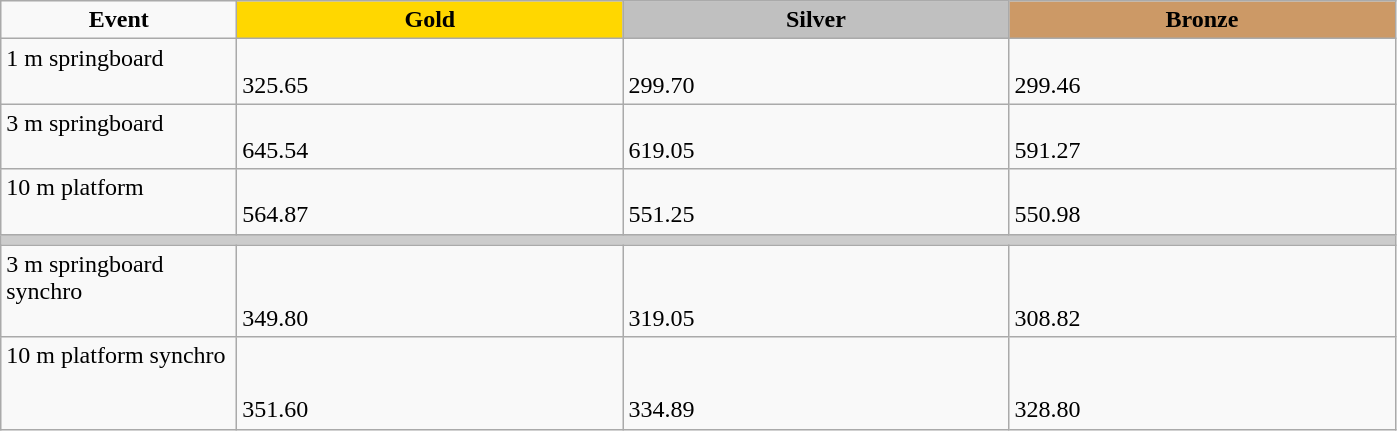<table class="wikitable" style="text-align:left">
<tr align="center">
<td width=150><strong>Event</strong></td>
<td width=250 bgcolor=gold><strong>Gold</strong></td>
<td width=250 bgcolor=silver><strong>Silver</strong></td>
<td width=250 bgcolor=CC9966><strong>Bronze</strong></td>
</tr>
<tr valign="top">
<td>1 m springboard<br><div></div></td>
<td><br>325.65</td>
<td><br>299.70</td>
<td><br>299.46</td>
</tr>
<tr valign="top">
<td>3 m springboard<br><div></div></td>
<td><br>645.54</td>
<td><br>619.05</td>
<td><br>591.27</td>
</tr>
<tr valign="top">
<td>10 m platform<br><div></div></td>
<td><br>564.87</td>
<td><br>551.25</td>
<td><br>550.98</td>
</tr>
<tr bgcolor="#cccccc">
<td colspan=4></td>
</tr>
<tr valign="top">
<td>3 m springboard synchro<br><div></div></td>
<td><br><br>349.80</td>
<td><br><br>319.05</td>
<td><br><br>308.82</td>
</tr>
<tr valign="top">
<td>10 m platform synchro<br><div></div></td>
<td><br><br>351.60</td>
<td><br><br>334.89</td>
<td><br><br>328.80</td>
</tr>
</table>
